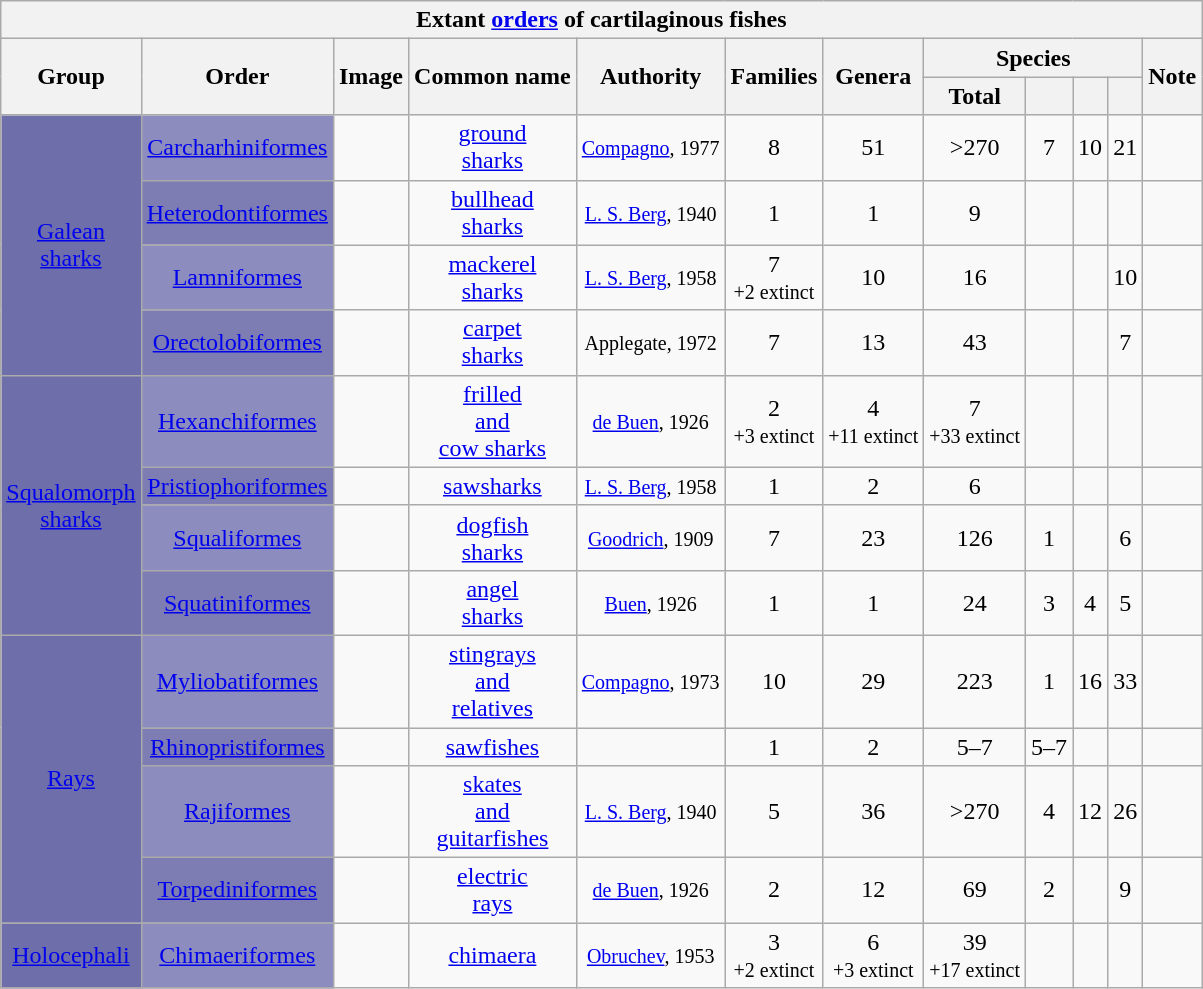<table class="wikitable">
<tr>
<th colspan=13>Extant <a href='#'>orders</a> of cartilaginous fishes</th>
</tr>
<tr>
<th rowspan=2>Group</th>
<th rowspan=2>Order</th>
<th rowspan=2>Image</th>
<th rowspan=2>Common name</th>
<th rowspan=2>Authority</th>
<th rowspan=2>Families</th>
<th rowspan=2>Genera</th>
<th colspan=4>Species</th>
<th rowspan=2>Note</th>
</tr>
<tr>
<th>Total</th>
<th></th>
<th></th>
<th></th>
</tr>
<tr>
<td align=center style="background:rgb(110,110,170)" rowspan=4><a href='#'><span>Galean<br>sharks</span></a></td>
<td align=center style="background:rgb(140,140,190)"><a href='#'><span>Carcharhiniformes</span></a></td>
<td></td>
<td align=center><a href='#'>ground<br>sharks</a></td>
<td align=center><small><a href='#'>Compagno</a>, 1977</small></td>
<td align=center>8</td>
<td align=center>51</td>
<td align=center>>270</td>
<td align=center>7</td>
<td align=center>10</td>
<td align=center>21</td>
<td valign=top></td>
</tr>
<tr>
<td align=center style="background:rgb(125,125,180)"><a href='#'><span>Heterodontiformes</span></a></td>
<td></td>
<td align=center><a href='#'>bullhead<br>sharks</a></td>
<td align=center><small><a href='#'>L. S. Berg</a>, 1940</small></td>
<td align=center>1</td>
<td align=center>1</td>
<td align=center>9</td>
<td align=center></td>
<td align=center></td>
<td align=center></td>
<td valign=top></td>
</tr>
<tr>
<td align=center style="background:rgb(140,140,190)"><a href='#'><span>Lamniformes</span></a></td>
<td></td>
<td align=center><a href='#'>mackerel<br>sharks</a></td>
<td align=center><small><a href='#'>L. S. Berg</a>, 1958</small></td>
<td align=center>7<br><small>+2 extinct</small></td>
<td align=center>10</td>
<td align=center>16</td>
<td align=center></td>
<td align=center></td>
<td align=center>10</td>
<td valign=top></td>
</tr>
<tr>
<td align=center style="background:rgb(125,125,180)"><a href='#'><span>Orectolobiformes</span></a></td>
<td></td>
<td align=center><a href='#'>carpet<br>sharks</a></td>
<td align=center><small>Applegate, 1972</small></td>
<td align=center>7</td>
<td align=center>13</td>
<td align=center>43</td>
<td align=center></td>
<td align=center></td>
<td align=center>7</td>
<td valign=top></td>
</tr>
<tr>
<td align=center style="background:rgb(110,110,170)" rowspan=4><a href='#'><span>Squalomorph<br>sharks</span></a></td>
<td align=center style="background:rgb(140,140,190)"><a href='#'><span>Hexanchiformes</span></a></td>
<td></td>
<td align=center><a href='#'>frilled<br>and<br>cow sharks</a></td>
<td align=center><small><a href='#'>de Buen</a>, 1926</small></td>
<td align=center>2<br><small>+3 extinct</small></td>
<td align=center>4<br><small>+11 extinct</small></td>
<td align=center>7<br><small>+33 extinct</small></td>
<td align=center></td>
<td align=center></td>
<td align=center></td>
<td valign=top></td>
</tr>
<tr>
<td align=center style="background:rgb(125,125,180)"><a href='#'><span>Pristiophoriformes</span></a></td>
<td></td>
<td align=center><a href='#'>sawsharks</a></td>
<td align=center><small><a href='#'>L. S. Berg</a>, 1958</small></td>
<td align=center>1</td>
<td align=center>2</td>
<td align=center>6</td>
<td align=center></td>
<td align=center></td>
<td align=center></td>
<td valign=top></td>
</tr>
<tr>
<td align=center style="background:rgb(140,140,190)"><a href='#'><span>Squaliformes</span></a></td>
<td></td>
<td align=center><a href='#'>dogfish<br>sharks</a></td>
<td align=center><small><a href='#'>Goodrich</a>, 1909</small></td>
<td align=center>7</td>
<td align=center>23</td>
<td align=center>126</td>
<td align=center>1</td>
<td align=center></td>
<td align=center>6</td>
<td valign=top></td>
</tr>
<tr>
<td align=center style="background:rgb(125,125,180)"><a href='#'><span>Squatiniformes</span></a></td>
<td></td>
<td align=center><a href='#'>angel<br>sharks</a></td>
<td align=center><small><a href='#'>Buen</a>, 1926</small></td>
<td align=center>1</td>
<td align=center>1</td>
<td align=center>24</td>
<td align=center>3</td>
<td align=center>4</td>
<td align=center>5</td>
<td valign=top></td>
</tr>
<tr>
<td align=center style="background:rgb(110,110,170)" rowspan=4><a href='#'><span>Rays</span></a></td>
<td align=center style="background:rgb(140,140,190)"><a href='#'><span>Myliobatiformes</span></a></td>
<td></td>
<td align=center><a href='#'>stingrays<br>and<br>relatives</a></td>
<td align=center><small><a href='#'>Compagno</a>, 1973</small></td>
<td align=center>10</td>
<td align=center>29</td>
<td align=center>223</td>
<td align=center>1</td>
<td align=center>16</td>
<td align=center>33</td>
<td valign=top></td>
</tr>
<tr>
<td align=center style="background:rgb(125,125,180)"><a href='#'><span>Rhinopristiformes</span></a></td>
<td></td>
<td align=center><a href='#'>sawfishes</a></td>
<td align=center><small></small></td>
<td align=center>1</td>
<td align=center>2</td>
<td align=center>5–7</td>
<td align=center>5–7</td>
<td align=center></td>
<td align=center></td>
<td valign=top></td>
</tr>
<tr>
<td align=center style="background:rgb(140,140,190)"><a href='#'><span>Rajiformes</span></a></td>
<td></td>
<td align=center><a href='#'>skates<br>and<br>guitarfishes</a></td>
<td align=center><small><a href='#'>L. S. Berg</a>, 1940</small></td>
<td align=center>5</td>
<td align=center>36</td>
<td align=center>>270</td>
<td align=center>4</td>
<td align=center>12</td>
<td align=center>26</td>
<td valign=top></td>
</tr>
<tr>
<td align=center style="background:rgb(125,125,180)"><a href='#'><span>Torpediniformes</span></a></td>
<td></td>
<td align=center><a href='#'>electric<br>rays</a></td>
<td align=center><small><a href='#'>de Buen</a>, 1926</small></td>
<td align=center>2</td>
<td align=center>12</td>
<td align=center>69</td>
<td align=center>2</td>
<td align=center></td>
<td align=center>9</td>
<td valign=top></td>
</tr>
<tr>
<td align=center style="background:rgb(110,110,170)" rowspan=1><a href='#'><span>Holocephali</span></a></td>
<td align=center style="background:rgb(140,140,190)"><a href='#'><span>Chimaeriformes</span></a></td>
<td></td>
<td align=center><a href='#'>chimaera</a></td>
<td align=center><small><a href='#'>Obruchev</a>, 1953</small></td>
<td align=center>3<br><small>+2 extinct</small></td>
<td align=center>6<br><small>+3 extinct</small></td>
<td align=center>39<br><small>+17 extinct</small></td>
<td align=center></td>
<td align=center></td>
<td align=center></td>
<td valign=top></td>
</tr>
</table>
